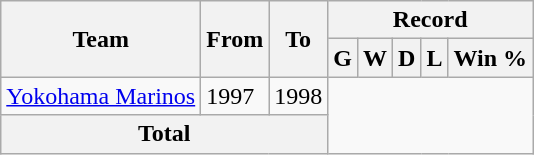<table class="wikitable" style="text-align: center">
<tr>
<th rowspan="2">Team</th>
<th rowspan="2">From</th>
<th rowspan="2">To</th>
<th colspan="5">Record</th>
</tr>
<tr>
<th>G</th>
<th>W</th>
<th>D</th>
<th>L</th>
<th>Win %</th>
</tr>
<tr>
<td align="left"><a href='#'>Yokohama Marinos</a></td>
<td align="left">1997</td>
<td align="left">1998<br></td>
</tr>
<tr>
<th colspan="3">Total<br></th>
</tr>
</table>
